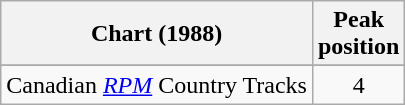<table class="wikitable sortable">
<tr>
<th align="left">Chart (1988)</th>
<th align="center">Peak<br>position</th>
</tr>
<tr>
</tr>
<tr>
<td align="left">Canadian <em><a href='#'>RPM</a></em> Country Tracks</td>
<td align="center">4</td>
</tr>
</table>
